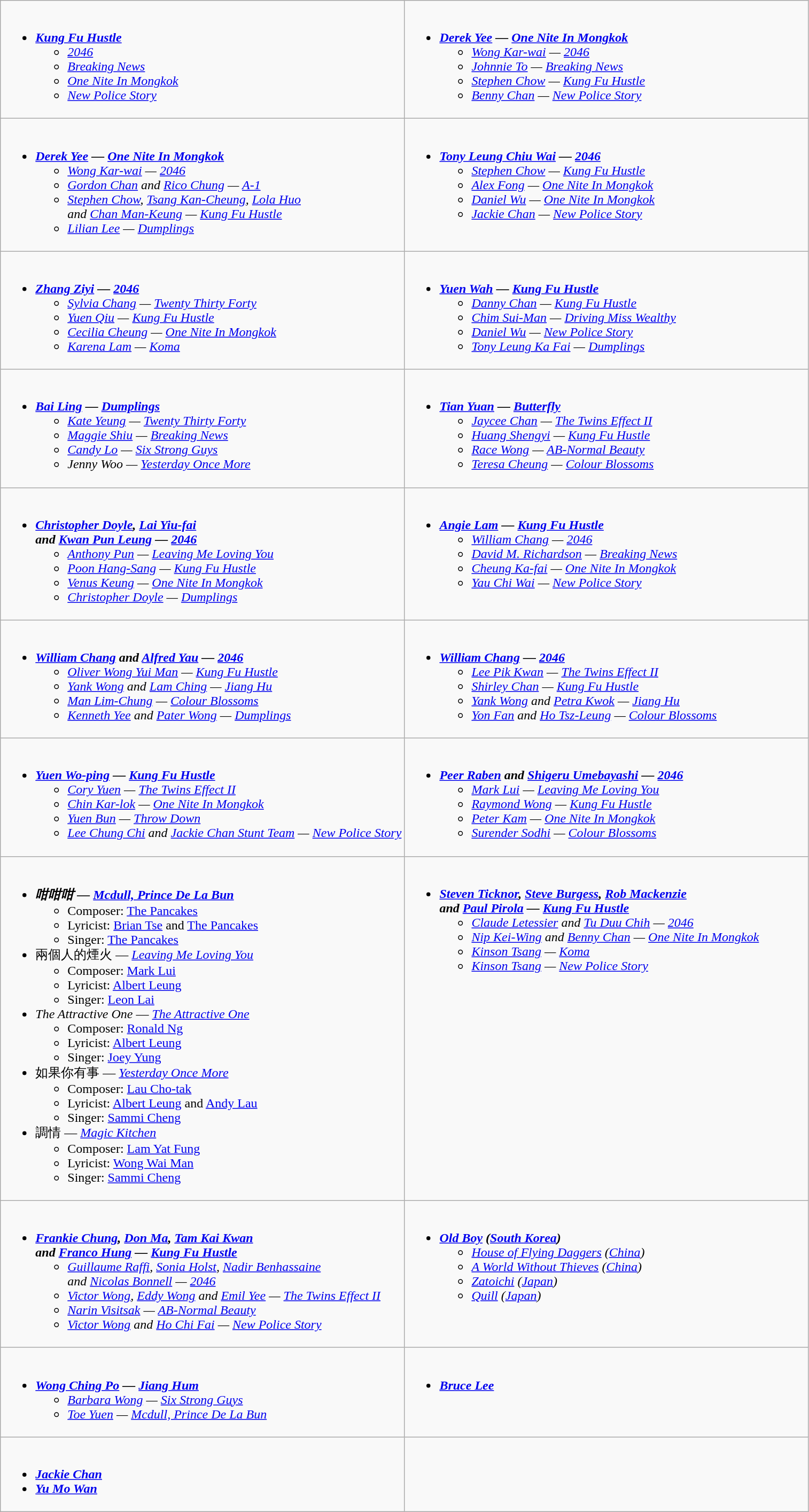<table class=wikitable>
<tr>
<td valign="top" width="50%"><br><ul><li><strong><em><a href='#'>Kung Fu Hustle</a></em></strong><ul><li><em><a href='#'>2046</a></em></li><li><em><a href='#'>Breaking News</a></em></li><li><em><a href='#'>One Nite In Mongkok</a></em></li><li><em><a href='#'>New Police Story</a></em></li></ul></li></ul></td>
<td valign="top" width="50%"><br><ul><li><strong><em><a href='#'>Derek Yee</a> — <a href='#'>One Nite In Mongkok</a></em></strong><ul><li><em><a href='#'>Wong Kar-wai</a> — <a href='#'>2046</a></em></li><li><em><a href='#'>Johnnie To</a> — <a href='#'>Breaking News</a></em></li><li><em><a href='#'>Stephen Chow</a> — <a href='#'>Kung Fu Hustle</a></em></li><li><em><a href='#'>Benny Chan</a> — <a href='#'>New Police Story</a></em></li></ul></li></ul></td>
</tr>
<tr>
<td valign="top" width="50%"><br><ul><li><strong><em><a href='#'>Derek Yee</a> — <a href='#'>One Nite In Mongkok</a></em></strong><ul><li><em><a href='#'>Wong Kar-wai</a> — <a href='#'>2046</a></em></li><li><em><a href='#'>Gordon Chan</a> and <a href='#'>Rico Chung</a> — <a href='#'>A-1</a></em></li><li><em><a href='#'>Stephen Chow</a>, <a href='#'>Tsang Kan-Cheung</a>, <a href='#'>Lola Huo</a> <br> and <a href='#'>Chan Man-Keung</a> — <a href='#'>Kung Fu Hustle</a></em></li><li><em><a href='#'>Lilian Lee</a> — <a href='#'>Dumplings</a></em></li></ul></li></ul></td>
<td valign="top" width="50%"><br><ul><li><strong><em><a href='#'>Tony Leung Chiu Wai</a> — <a href='#'>2046</a></em></strong><ul><li><em><a href='#'>Stephen Chow</a> — <a href='#'>Kung Fu Hustle</a></em></li><li><em><a href='#'>Alex Fong</a> — <a href='#'>One Nite In Mongkok</a></em></li><li><em><a href='#'>Daniel Wu</a> — <a href='#'>One Nite In Mongkok</a></em></li><li><em><a href='#'>Jackie Chan</a> — <a href='#'>New Police Story</a></em></li></ul></li></ul></td>
</tr>
<tr>
<td valign="top" width="50%"><br><ul><li><strong><em><a href='#'>Zhang Ziyi</a> — <a href='#'>2046</a></em></strong><ul><li><em><a href='#'>Sylvia Chang</a> — <a href='#'>Twenty Thirty Forty</a></em></li><li><em><a href='#'>Yuen Qiu</a> — <a href='#'>Kung Fu Hustle</a></em></li><li><em><a href='#'>Cecilia Cheung</a> — <a href='#'>One Nite In Mongkok</a></em></li><li><em><a href='#'>Karena Lam</a> — <a href='#'>Koma</a></em></li></ul></li></ul></td>
<td valign="top" width="50%"><br><ul><li><strong><em><a href='#'>Yuen Wah</a> — <a href='#'>Kung Fu Hustle</a></em></strong><ul><li><em><a href='#'>Danny Chan</a> — <a href='#'>Kung Fu Hustle</a></em></li><li><em><a href='#'>Chim Sui-Man</a> — <a href='#'>Driving Miss Wealthy</a></em></li><li><em><a href='#'>Daniel Wu</a> — <a href='#'>New Police Story</a></em></li><li><em><a href='#'>Tony Leung Ka Fai</a> — <a href='#'>Dumplings</a></em></li></ul></li></ul></td>
</tr>
<tr>
<td valign="top" width="50%"><br><ul><li><strong><em><a href='#'>Bai Ling</a> — <a href='#'>Dumplings</a></em></strong><ul><li><em><a href='#'>Kate Yeung</a> — <a href='#'>Twenty Thirty Forty</a></em></li><li><em><a href='#'>Maggie Shiu</a> — <a href='#'>Breaking News</a></em></li><li><em><a href='#'>Candy Lo</a> — <a href='#'>Six Strong Guys</a></em></li><li><em>Jenny Woo — <a href='#'>Yesterday Once More</a></em></li></ul></li></ul></td>
<td valign="top" width="50%"><br><ul><li><strong><em><a href='#'>Tian Yuan</a> — <a href='#'>Butterfly</a></em></strong><ul><li><em><a href='#'>Jaycee Chan</a> — <a href='#'>The Twins Effect II</a></em></li><li><em><a href='#'>Huang Shengyi</a> — <a href='#'>Kung Fu Hustle</a></em></li><li><em><a href='#'>Race Wong</a> — <a href='#'>AB-Normal Beauty</a></em></li><li><em><a href='#'>Teresa Cheung</a> — <a href='#'>Colour Blossoms</a></em></li></ul></li></ul></td>
</tr>
<tr>
<td valign="top" width="50%"><br><ul><li><strong><em><a href='#'>Christopher Doyle</a>, <a href='#'>Lai Yiu-fai</a> <br> and <a href='#'>Kwan Pun Leung</a> — <a href='#'>2046</a></em></strong><ul><li><em><a href='#'>Anthony Pun</a> — <a href='#'>Leaving Me Loving You</a></em></li><li><em><a href='#'>Poon Hang-Sang</a> — <a href='#'>Kung Fu Hustle</a></em></li><li><em><a href='#'>Venus Keung</a> — <a href='#'>One Nite In Mongkok</a></em></li><li><em><a href='#'>Christopher Doyle</a> — <a href='#'>Dumplings</a></em></li></ul></li></ul></td>
<td valign="top" width="50%"><br><ul><li><strong><em><a href='#'>Angie Lam</a> — <a href='#'>Kung Fu Hustle</a></em></strong><ul><li><em><a href='#'>William Chang</a> — <a href='#'>2046</a></em></li><li><em><a href='#'>David M. Richardson</a> — <a href='#'>Breaking News</a></em></li><li><em><a href='#'>Cheung Ka-fai</a> — <a href='#'>One Nite In Mongkok</a></em></li><li><em><a href='#'>Yau Chi Wai</a> — <a href='#'>New Police Story</a></em></li></ul></li></ul></td>
</tr>
<tr>
<td valign="top" width="50%"><br><ul><li><strong><em><a href='#'>William Chang</a> and <a href='#'>Alfred Yau</a> — <a href='#'>2046</a></em></strong><ul><li><em><a href='#'>Oliver Wong Yui Man</a> — <a href='#'>Kung Fu Hustle</a></em></li><li><em><a href='#'>Yank Wong</a> and <a href='#'>Lam Ching</a> — <a href='#'>Jiang Hu</a></em></li><li><em><a href='#'>Man Lim-Chung</a> — <a href='#'>Colour Blossoms</a></em></li><li><em><a href='#'>Kenneth Yee</a> and <a href='#'>Pater Wong</a> — <a href='#'>Dumplings</a></em></li></ul></li></ul></td>
<td valign="top" width="50%"><br><ul><li><strong><em><a href='#'>William Chang</a> — <a href='#'>2046</a></em></strong><ul><li><em><a href='#'>Lee Pik Kwan</a> — <a href='#'>The Twins Effect II</a></em></li><li><em><a href='#'>Shirley Chan</a> — <a href='#'>Kung Fu Hustle</a></em></li><li><em><a href='#'>Yank Wong</a> and <a href='#'>Petra Kwok</a> — <a href='#'>Jiang Hu</a></em></li><li><em><a href='#'>Yon Fan</a> and <a href='#'>Ho Tsz-Leung</a> — <a href='#'>Colour Blossoms</a></em></li></ul></li></ul></td>
</tr>
<tr>
<td valign="top" width="50%"><br><ul><li><strong><em><a href='#'>Yuen Wo-ping</a> — <a href='#'>Kung Fu Hustle</a></em></strong><ul><li><em><a href='#'>Cory Yuen</a> — <a href='#'>The Twins Effect II</a></em></li><li><em><a href='#'>Chin Kar-lok</a> — <a href='#'>One Nite In Mongkok</a></em></li><li><em><a href='#'>Yuen Bun</a> — <a href='#'>Throw Down</a></em></li><li><em><a href='#'>Lee Chung Chi</a> and <a href='#'>Jackie Chan Stunt Team</a> — <a href='#'>New Police Story</a></em></li></ul></li></ul></td>
<td valign="top" width="50%"><br><ul><li><strong><em><a href='#'>Peer Raben</a> and <a href='#'>Shigeru Umebayashi</a> — <a href='#'>2046</a></em></strong><ul><li><em><a href='#'>Mark Lui</a> — <a href='#'>Leaving Me Loving You</a></em></li><li><em><a href='#'>Raymond Wong</a> — <a href='#'>Kung Fu Hustle</a></em></li><li><em><a href='#'>Peter Kam</a> — <a href='#'>One Nite In Mongkok</a></em></li><li><em><a href='#'>Surender Sodhi</a> — <a href='#'>Colour Blossoms</a></em></li></ul></li></ul></td>
</tr>
<tr>
<td valign="top" width="50%"><br><ul><li><strong><em>咁咁咁 —  <a href='#'>Mcdull, Prince De La Bun</a></em></strong><ul><li>Composer: <a href='#'>The Pancakes</a></li><li>Lyricist: <a href='#'>Brian Tse</a> and <a href='#'>The Pancakes</a></li><li>Singer: <a href='#'>The Pancakes</a></li></ul></li><li>兩個人的煙火 — <em><a href='#'>Leaving Me Loving You</a></em><ul><li>Composer: <a href='#'>Mark Lui</a></li><li>Lyricist: <a href='#'>Albert Leung</a></li><li>Singer: <a href='#'>Leon Lai</a></li></ul></li><li><em>The Attractive One</em> — <em><a href='#'>The Attractive One</a></em><ul><li>Composer: <a href='#'>Ronald Ng</a></li><li>Lyricist: <a href='#'>Albert Leung</a></li><li>Singer: <a href='#'>Joey Yung</a></li></ul></li><li>如果你有事 — <em><a href='#'>Yesterday Once More</a></em><ul><li>Composer: <a href='#'>Lau Cho-tak</a></li><li>Lyricist: <a href='#'>Albert Leung</a> and <a href='#'>Andy Lau</a></li><li>Singer: <a href='#'>Sammi Cheng</a></li></ul></li><li>調情 — <em><a href='#'>Magic Kitchen</a></em><ul><li>Composer: <a href='#'>Lam Yat Fung</a></li><li>Lyricist: <a href='#'>Wong Wai Man</a></li><li>Singer: <a href='#'>Sammi Cheng</a></li></ul></li></ul></td>
<td valign="top" width="50%"><br><ul><li><strong><em><a href='#'>Steven Ticknor</a>, <a href='#'>Steve Burgess</a>, <a href='#'>Rob Mackenzie</a> <br> and <a href='#'>Paul Pirola</a> — <a href='#'>Kung Fu Hustle</a></em></strong><ul><li><em><a href='#'>Claude Letessier</a> and <a href='#'>Tu Duu Chih</a> — <a href='#'>2046</a></em></li><li><em><a href='#'>Nip Kei-Wing</a> and <a href='#'>Benny Chan</a> — <a href='#'>One Nite In Mongkok</a></em></li><li><em><a href='#'>Kinson Tsang</a> — <a href='#'>Koma</a></em></li><li><em><a href='#'>Kinson Tsang</a> — <a href='#'>New Police Story</a></em></li></ul></li></ul></td>
</tr>
<tr>
<td valign="top" width="50%"><br><ul><li><strong><em><a href='#'>Frankie Chung</a>, <a href='#'>Don Ma</a>, <a href='#'>Tam Kai Kwan</a> <br> and <a href='#'>Franco Hung</a> — <a href='#'>Kung Fu Hustle</a></em></strong><ul><li><em><a href='#'>Guillaume Raffi</a>, <a href='#'>Sonia Holst</a>, <a href='#'>Nadir Benhassaine</a> <br> and <a href='#'>Nicolas Bonnell</a> — <a href='#'>2046</a></em></li><li><em><a href='#'>Victor Wong</a>, <a href='#'>Eddy Wong</a> and <a href='#'>Emil Yee</a> — <a href='#'>The Twins Effect II</a></em></li><li><em><a href='#'>Narin Visitsak</a> — <a href='#'>AB-Normal Beauty</a></em></li><li><em><a href='#'>Victor Wong</a> and <a href='#'>Ho Chi Fai</a> — <a href='#'>New Police Story</a></em></li></ul></li></ul></td>
<td valign="top" width="50%"><br><ul><li><strong><em><a href='#'>Old Boy</a> (<a href='#'>South Korea</a>)</em></strong><ul><li><em><a href='#'>House of Flying Daggers</a> (<a href='#'>China</a>)</em></li><li><em><a href='#'>A World Without Thieves</a> (<a href='#'>China</a>)</em></li><li><em><a href='#'>Zatoichi</a> (<a href='#'>Japan</a>)</em></li><li><em><a href='#'>Quill</a> (<a href='#'>Japan</a>)</em></li></ul></li></ul></td>
</tr>
<tr>
<td valign="top" width="50%"><br><ul><li><strong><em><a href='#'>Wong Ching Po</a> — <a href='#'>Jiang Hum</a></em></strong><ul><li><em><a href='#'>Barbara Wong</a> — <a href='#'>Six Strong Guys</a></em></li><li><em><a href='#'>Toe Yuen</a> — <a href='#'>Mcdull, Prince De La Bun</a></em></li></ul></li></ul></td>
<td valign="top" width="50%"><br><ul><li><strong><em> <a href='#'>Bruce Lee</a></em></strong></li></ul></td>
</tr>
<tr>
<td valign="top" width="50%"><br><ul><li><strong><em> <a href='#'>Jackie Chan</a></em></strong></li><li><strong><em> <a href='#'>Yu Mo Wan</a></em></strong></li></ul></td>
</tr>
</table>
